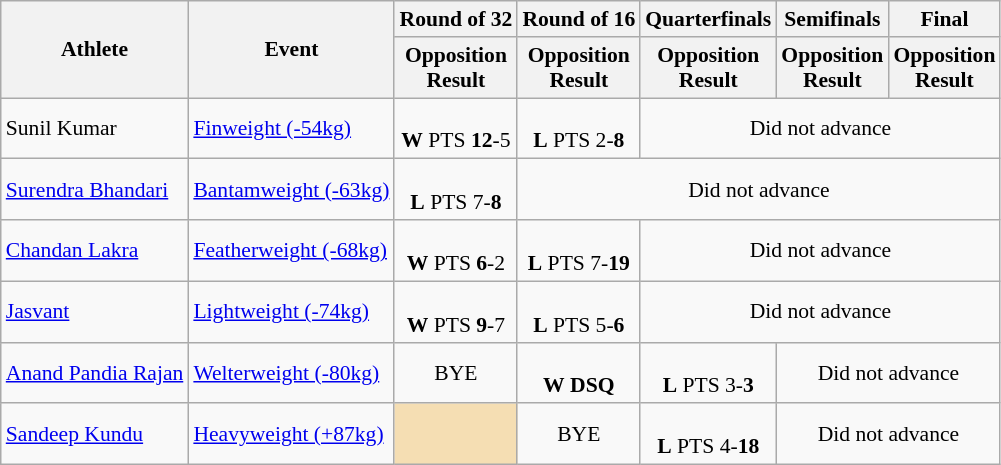<table class="wikitable" style="font-size:90%">
<tr>
<th rowspan=2>Athlete</th>
<th rowspan=2>Event</th>
<th>Round of 32</th>
<th>Round of 16</th>
<th>Quarterfinals</th>
<th>Semifinals</th>
<th>Final</th>
</tr>
<tr>
<th>Opposition<br>Result</th>
<th>Opposition<br>Result</th>
<th>Opposition<br>Result</th>
<th>Opposition<br>Result</th>
<th>Opposition<br>Result</th>
</tr>
<tr>
<td>Sunil Kumar</td>
<td><a href='#'>Finweight (-54kg)</a></td>
<td align=center><br><strong>W</strong> PTS <strong>12</strong>-5</td>
<td align=center><br><strong>L</strong> PTS 2-<strong>8</strong></td>
<td align=center colspan="7">Did not advance</td>
</tr>
<tr>
<td><a href='#'>Surendra Bhandari</a></td>
<td><a href='#'>Bantamweight (-63kg)</a></td>
<td align=center><br><strong>L</strong> PTS 7-<strong>8</strong></td>
<td align=center colspan="7">Did not advance</td>
</tr>
<tr>
<td><a href='#'>Chandan Lakra</a></td>
<td><a href='#'>Featherweight (-68kg)</a></td>
<td align=center><br><strong>W</strong> PTS <strong>6</strong>-2</td>
<td align=center><br><strong>L</strong> PTS 7-<strong>19</strong></td>
<td align=center colspan="7">Did not advance</td>
</tr>
<tr>
<td><a href='#'>Jasvant</a></td>
<td><a href='#'>Lightweight (-74kg)</a></td>
<td align=center><br><strong>W</strong> PTS <strong>9</strong>-7</td>
<td align=center><br><strong>L</strong> PTS 5-<strong>6</strong></td>
<td align=center colspan="7">Did not advance</td>
</tr>
<tr>
<td><a href='#'>Anand Pandia Rajan</a></td>
<td><a href='#'>Welterweight (-80kg)</a></td>
<td align=center>BYE</td>
<td align=center><br><strong>W</strong> <strong>DSQ</strong></td>
<td align=center><br><strong>L</strong> PTS 3-<strong>3</strong></td>
<td align=center colspan="7">Did not advance</td>
</tr>
<tr>
<td><a href='#'>Sandeep Kundu</a></td>
<td><a href='#'>Heavyweight (+87kg)</a></td>
<td align=center bgcolor=wheat></td>
<td align=center>BYE</td>
<td align=center><br><strong>L</strong> PTS 4-<strong>18</strong></td>
<td align=center colspan="7">Did not advance</td>
</tr>
</table>
